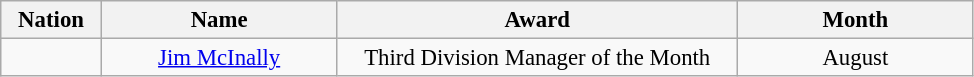<table class="wikitable" style="font-size: 95%; text-align: center;">
<tr>
<th width=60>Nation</th>
<th width=150>Name</th>
<th width=260>Award</th>
<th width=150>Month</th>
</tr>
<tr>
<td></td>
<td><a href='#'>Jim McInally</a></td>
<td>Third Division Manager of the Month</td>
<td>August</td>
</tr>
</table>
